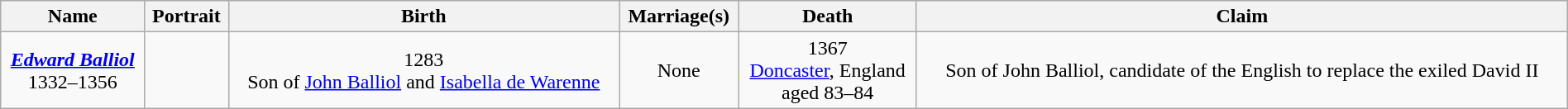<table style="text-align:center; width:100%" class="wikitable">
<tr>
<th>Name</th>
<th>Portrait</th>
<th>Birth</th>
<th>Marriage(s)</th>
<th>Death</th>
<th>Claim</th>
</tr>
<tr>
<td><strong><em><a href='#'>Edward Balliol</a></em></strong><br>1332–1356<br></td>
<td></td>
<td>1283<br> Son of <a href='#'>John Balliol</a> and <a href='#'>Isabella de Warenne</a></td>
<td>None</td>
<td>1367<br><a href='#'>Doncaster</a>, England<br>aged 83–84</td>
<td>Son of John Balliol, candidate of the English to replace the exiled David II</td>
</tr>
</table>
